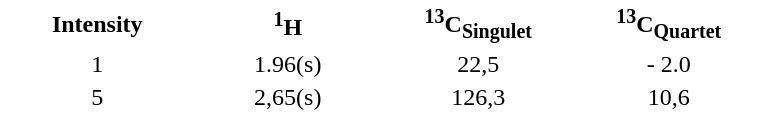<table align="center" style="background-color:#FFFFFF;">
<tr>
<th width="123">Intensity</th>
<th width="123"><sup>1</sup>H</th>
<th width="123"><sup>13</sup>C<sub>Singulet</sub></th>
<th width="123"><sup>13</sup>C<sub>Quartet</sub></th>
</tr>
<tr align="center">
<td>1</td>
<td>1.96(s)</td>
<td>22,5</td>
<td>- 2.0</td>
</tr>
<tr align="center">
<td>5</td>
<td>2,65(s)</td>
<td>126,3</td>
<td>10,6</td>
</tr>
</table>
